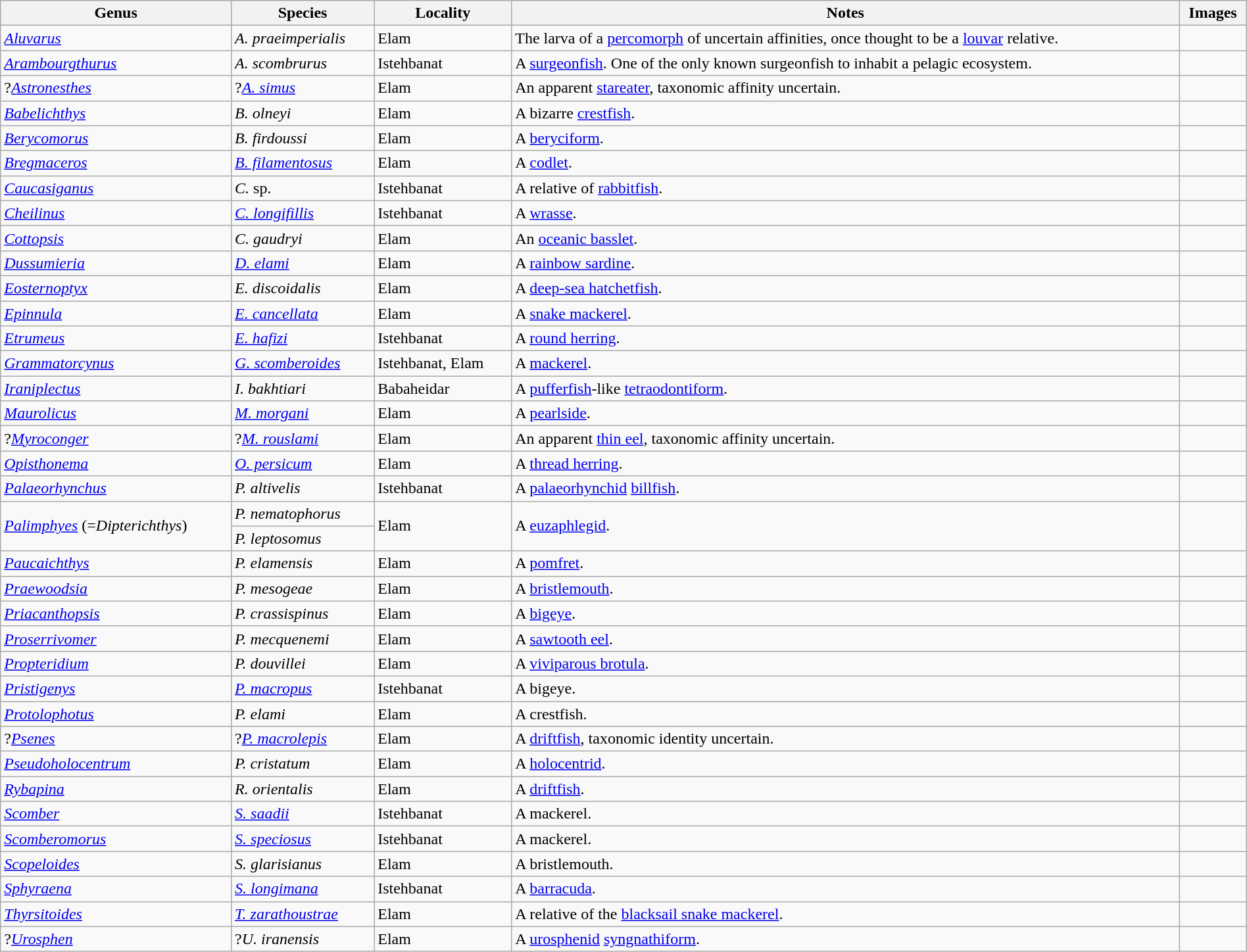<table class="wikitable" align="center" width="100%">
<tr>
<th>Genus</th>
<th>Species</th>
<th>Locality</th>
<th>Notes</th>
<th>Images</th>
</tr>
<tr>
<td><em><a href='#'>Aluvarus</a></em></td>
<td><em>A. praeimperialis</em></td>
<td>Elam</td>
<td>The larva of a <a href='#'>percomorph</a> of uncertain affinities, once thought to be a <a href='#'>louvar</a> relative.</td>
<td></td>
</tr>
<tr>
<td><em><a href='#'>Arambourgthurus</a></em></td>
<td><em>A. scombrurus</em></td>
<td>Istehbanat</td>
<td>A <a href='#'>surgeonfish</a>. One of the only known surgeonfish to inhabit a pelagic ecosystem.</td>
<td></td>
</tr>
<tr>
<td>?<em><a href='#'>Astronesthes</a></em></td>
<td>?<em><a href='#'>A. simus</a></em></td>
<td>Elam</td>
<td>An apparent <a href='#'>stareater</a>, taxonomic affinity uncertain.</td>
<td></td>
</tr>
<tr>
<td><em><a href='#'>Babelichthys</a></em></td>
<td><em>B. olneyi</em></td>
<td>Elam</td>
<td>A bizarre <a href='#'>crestfish</a>.</td>
<td></td>
</tr>
<tr>
<td><em><a href='#'>Berycomorus</a></em></td>
<td><em>B. firdoussi</em></td>
<td>Elam</td>
<td>A <a href='#'>beryciform</a>.</td>
<td></td>
</tr>
<tr>
<td><em><a href='#'>Bregmaceros</a></em></td>
<td><em><a href='#'>B. filamentosus</a></em></td>
<td>Elam</td>
<td>A <a href='#'>codlet</a>.</td>
<td></td>
</tr>
<tr>
<td><em><a href='#'>Caucasiganus</a></em></td>
<td><em>C.</em> sp.</td>
<td>Istehbanat</td>
<td>A relative of <a href='#'>rabbitfish</a>.</td>
<td></td>
</tr>
<tr>
<td><em><a href='#'>Cheilinus</a></em></td>
<td><em><a href='#'>C. longifillis</a></em></td>
<td>Istehbanat</td>
<td>A <a href='#'>wrasse</a>.</td>
<td></td>
</tr>
<tr>
<td><em><a href='#'>Cottopsis</a></em></td>
<td><em>C. gaudryi</em></td>
<td>Elam</td>
<td>An <a href='#'>oceanic basslet</a>.</td>
<td></td>
</tr>
<tr>
<td><em><a href='#'>Dussumieria</a></em></td>
<td><em><a href='#'>D. elami</a></em></td>
<td>Elam</td>
<td>A <a href='#'>rainbow sardine</a>.</td>
<td></td>
</tr>
<tr>
<td><em><a href='#'>Eosternoptyx</a></em></td>
<td><em>E. discoidalis</em></td>
<td>Elam</td>
<td>A <a href='#'>deep-sea hatchetfish</a>.</td>
<td></td>
</tr>
<tr>
<td><em><a href='#'>Epinnula</a></em></td>
<td><em><a href='#'>E. cancellata</a></em></td>
<td>Elam</td>
<td>A <a href='#'>snake mackerel</a>.</td>
<td></td>
</tr>
<tr>
<td><em><a href='#'>Etrumeus</a></em></td>
<td><em><a href='#'>E. hafizi</a></em></td>
<td>Istehbanat</td>
<td>A <a href='#'>round herring</a>.</td>
<td></td>
</tr>
<tr>
<td><em><a href='#'>Grammatorcynus</a></em></td>
<td><em><a href='#'>G. scomberoides</a></em></td>
<td>Istehbanat, Elam</td>
<td>A <a href='#'>mackerel</a>.</td>
<td></td>
</tr>
<tr>
<td><em><a href='#'>Iraniplectus</a></em></td>
<td><em>I. bakhtiari</em></td>
<td>Babaheidar</td>
<td>A <a href='#'>pufferfish</a>-like <a href='#'>tetraodontiform</a>.</td>
<td></td>
</tr>
<tr>
<td><em><a href='#'>Maurolicus</a></em></td>
<td><em><a href='#'>M. morgani</a></em></td>
<td>Elam</td>
<td>A <a href='#'>pearlside</a>.</td>
<td></td>
</tr>
<tr>
<td>?<em><a href='#'>Myroconger</a></em></td>
<td>?<em><a href='#'>M. rouslami</a></em></td>
<td>Elam</td>
<td>An apparent <a href='#'>thin eel</a>, taxonomic affinity uncertain.</td>
<td></td>
</tr>
<tr>
<td><em><a href='#'>Opisthonema</a></em></td>
<td><em><a href='#'>O. persicum</a></em></td>
<td>Elam</td>
<td>A <a href='#'>thread herring</a>.</td>
<td></td>
</tr>
<tr>
<td><em><a href='#'>Palaeorhynchus</a></em></td>
<td><em>P. altivelis</em></td>
<td>Istehbanat</td>
<td>A <a href='#'>palaeorhynchid</a> <a href='#'>billfish</a>.</td>
<td></td>
</tr>
<tr>
<td rowspan="2"><em><a href='#'>Palimphyes</a></em> (=<em>Dipterichthys</em>)</td>
<td><em>P. nematophorus</em></td>
<td rowspan="2">Elam</td>
<td rowspan="2">A <a href='#'>euzaphlegid</a>.</td>
<td rowspan="2"></td>
</tr>
<tr>
<td><em>P. leptosomus</em></td>
</tr>
<tr>
<td><em><a href='#'>Paucaichthys</a></em></td>
<td><em>P. elamensis</em></td>
<td>Elam</td>
<td>A <a href='#'>pomfret</a>.</td>
<td></td>
</tr>
<tr>
<td><em><a href='#'>Praewoodsia</a></em></td>
<td><em>P. mesogeae</em></td>
<td>Elam</td>
<td>A <a href='#'>bristlemouth</a>.</td>
<td></td>
</tr>
<tr>
<td><em><a href='#'>Priacanthopsis</a></em></td>
<td><em>P. crassispinus</em></td>
<td>Elam</td>
<td>A <a href='#'>bigeye</a>.</td>
<td></td>
</tr>
<tr>
<td><em><a href='#'>Proserrivomer</a></em></td>
<td><em>P. mecquenemi</em></td>
<td>Elam</td>
<td>A <a href='#'>sawtooth eel</a>.</td>
<td></td>
</tr>
<tr>
<td><em><a href='#'>Propteridium</a></em></td>
<td><em>P. douvillei</em></td>
<td>Elam</td>
<td>A <a href='#'>viviparous brotula</a>.</td>
<td></td>
</tr>
<tr>
<td><em><a href='#'>Pristigenys</a></em></td>
<td><em><a href='#'>P. macropus</a></em></td>
<td>Istehbanat</td>
<td>A bigeye.</td>
<td></td>
</tr>
<tr>
<td><em><a href='#'>Protolophotus</a></em></td>
<td><em>P. elami</em></td>
<td>Elam</td>
<td>A crestfish.</td>
<td></td>
</tr>
<tr>
<td>?<em><a href='#'>Psenes</a></em></td>
<td>?<em><a href='#'>P. macrolepis</a></em></td>
<td>Elam</td>
<td>A <a href='#'>driftfish</a>, taxonomic identity uncertain.</td>
<td></td>
</tr>
<tr>
<td><em><a href='#'>Pseudoholocentrum</a></em></td>
<td><em>P. cristatum</em></td>
<td>Elam</td>
<td>A <a href='#'>holocentrid</a>.</td>
<td></td>
</tr>
<tr>
<td><em><a href='#'>Rybapina</a></em></td>
<td><em>R. orientalis</em></td>
<td>Elam</td>
<td>A <a href='#'>driftfish</a>.</td>
<td></td>
</tr>
<tr>
<td><em><a href='#'>Scomber</a></em></td>
<td><em><a href='#'>S. saadii</a></em></td>
<td>Istehbanat</td>
<td>A mackerel.</td>
<td></td>
</tr>
<tr>
<td><em><a href='#'>Scomberomorus</a></em></td>
<td><em><a href='#'>S. speciosus</a></em></td>
<td>Istehbanat</td>
<td>A mackerel.</td>
<td></td>
</tr>
<tr>
<td><em><a href='#'>Scopeloides</a></em></td>
<td><em>S. glarisianus</em></td>
<td>Elam</td>
<td>A bristlemouth.</td>
<td></td>
</tr>
<tr>
<td><em><a href='#'>Sphyraena</a></em></td>
<td><em><a href='#'>S. longimana</a></em></td>
<td>Istehbanat</td>
<td>A <a href='#'>barracuda</a>.</td>
<td></td>
</tr>
<tr>
<td><em><a href='#'>Thyrsitoides</a></em></td>
<td><em><a href='#'>T. zarathoustrae</a></em></td>
<td>Elam</td>
<td>A relative of the <a href='#'>blacksail snake mackerel</a>.</td>
<td></td>
</tr>
<tr>
<td>?<em><a href='#'>Urosphen</a></em></td>
<td>?<em>U. iranensis</em></td>
<td>Elam</td>
<td>A <a href='#'>urosphenid</a> <a href='#'>syngnathiform</a>.</td>
<td></td>
</tr>
</table>
